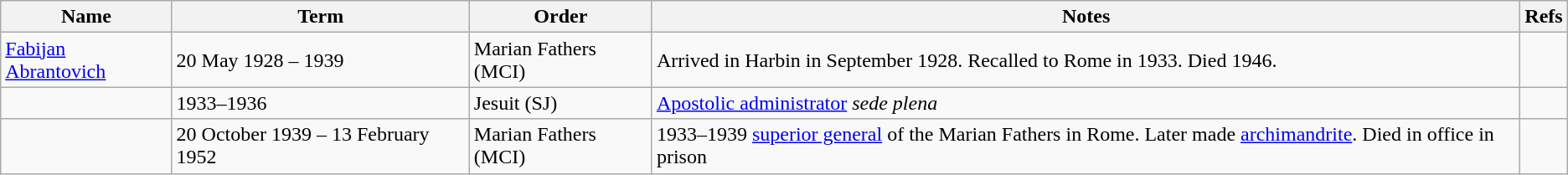<table class="wikitable">
<tr>
<th>Name</th>
<th>Term</th>
<th>Order</th>
<th>Notes</th>
<th>Refs</th>
</tr>
<tr>
<td><a href='#'>Fabijan Abrantovich</a></td>
<td>20 May 1928 – 1939</td>
<td>Marian Fathers (MCI)</td>
<td>Arrived in Harbin in September 1928. Recalled to Rome in 1933.  Died 1946.</td>
<td></td>
</tr>
<tr>
<td></td>
<td>1933–1936</td>
<td>Jesuit (SJ)</td>
<td><a href='#'>Apostolic administrator</a> <em>sede plena</em></td>
<td></td>
</tr>
<tr>
<td></td>
<td>20 October 1939 – 13 February 1952</td>
<td>Marian Fathers (MCI)</td>
<td>1933–1939 <a href='#'>superior general</a> of the Marian Fathers in Rome. Later made <a href='#'>archimandrite</a>. Died in office in prison</td>
<td></td>
</tr>
</table>
